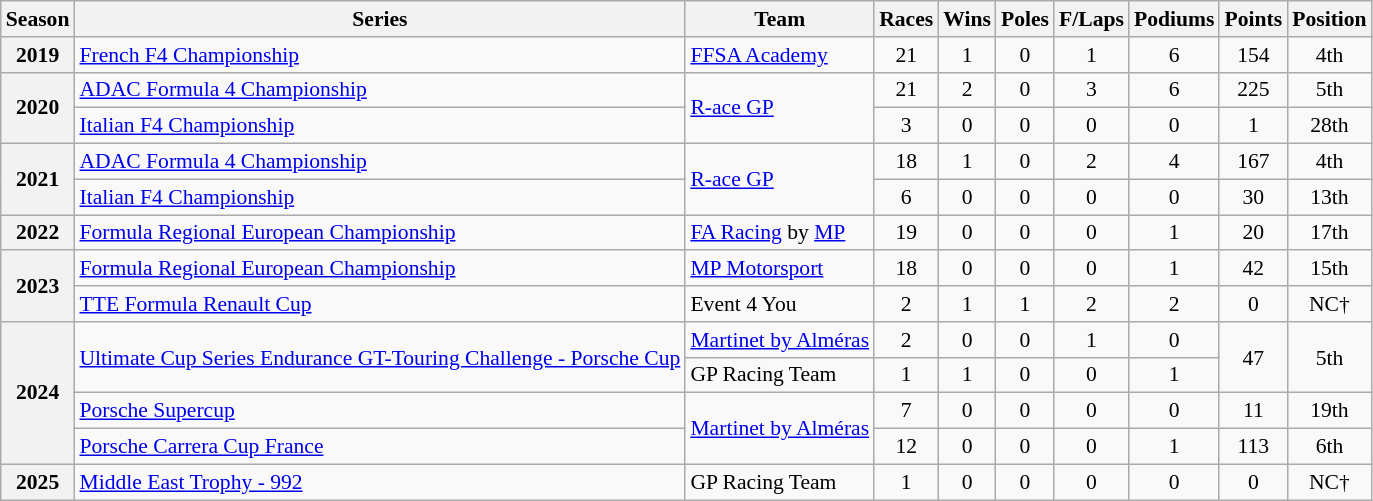<table class="wikitable" style="font-size: 90%; text-align:center">
<tr>
<th>Season</th>
<th>Series</th>
<th>Team</th>
<th>Races</th>
<th>Wins</th>
<th>Poles</th>
<th>F/Laps</th>
<th>Podiums</th>
<th>Points</th>
<th>Position</th>
</tr>
<tr>
<th>2019</th>
<td align=left><a href='#'>French F4 Championship</a></td>
<td align=left><a href='#'>FFSA Academy</a></td>
<td>21</td>
<td>1</td>
<td>0</td>
<td>1</td>
<td>6</td>
<td>154</td>
<td>4th</td>
</tr>
<tr>
<th rowspan=2>2020</th>
<td align=left><a href='#'>ADAC Formula 4 Championship</a></td>
<td rowspan=2 align=left><a href='#'>R-ace GP</a></td>
<td>21</td>
<td>2</td>
<td>0</td>
<td>3</td>
<td>6</td>
<td>225</td>
<td>5th</td>
</tr>
<tr>
<td align=left><a href='#'>Italian F4 Championship</a></td>
<td>3</td>
<td>0</td>
<td>0</td>
<td>0</td>
<td>0</td>
<td>1</td>
<td>28th</td>
</tr>
<tr>
<th rowspan=2>2021</th>
<td align=left><a href='#'>ADAC Formula 4 Championship</a></td>
<td rowspan=2 align=left><a href='#'>R-ace GP</a></td>
<td>18</td>
<td>1</td>
<td>0</td>
<td>2</td>
<td>4</td>
<td>167</td>
<td>4th</td>
</tr>
<tr>
<td align=left><a href='#'>Italian F4 Championship</a></td>
<td>6</td>
<td>0</td>
<td>0</td>
<td>0</td>
<td>0</td>
<td>30</td>
<td>13th</td>
</tr>
<tr>
<th>2022</th>
<td align=left><a href='#'>Formula Regional European Championship</a></td>
<td align=left><a href='#'>FA Racing</a> by <a href='#'>MP</a></td>
<td>19</td>
<td>0</td>
<td>0</td>
<td>0</td>
<td>1</td>
<td>20</td>
<td>17th</td>
</tr>
<tr>
<th rowspan="2">2023</th>
<td align=left><a href='#'>Formula Regional European Championship</a></td>
<td align=left><a href='#'>MP Motorsport</a></td>
<td>18</td>
<td>0</td>
<td>0</td>
<td>0</td>
<td>1</td>
<td>42</td>
<td>15th</td>
</tr>
<tr>
<td align=left><a href='#'>TTE Formula Renault Cup</a></td>
<td align=left>Event 4 You</td>
<td>2</td>
<td>1</td>
<td>1</td>
<td>2</td>
<td>2</td>
<td>0</td>
<td>NC†</td>
</tr>
<tr>
<th rowspan="4">2024</th>
<td rowspan="2" align="left" nowrap><a href='#'>Ultimate Cup Series Endurance GT-Touring Challenge - Porsche Cup</a></td>
<td align="left" nowrap><a href='#'>Martinet by Alméras</a></td>
<td>2</td>
<td>0</td>
<td>0</td>
<td>1</td>
<td>0</td>
<td rowspan="2">47</td>
<td rowspan="2">5th</td>
</tr>
<tr>
<td align=left>GP Racing Team</td>
<td>1</td>
<td>1</td>
<td>0</td>
<td>0</td>
<td>1</td>
</tr>
<tr>
<td align="left"><a href='#'>Porsche Supercup</a></td>
<td rowspan="2" align=left><a href='#'>Martinet by Alméras</a></td>
<td>7</td>
<td>0</td>
<td>0</td>
<td>0</td>
<td>0</td>
<td>11</td>
<td>19th</td>
</tr>
<tr>
<td align=left><a href='#'>Porsche Carrera Cup France</a></td>
<td>12</td>
<td>0</td>
<td>0</td>
<td>0</td>
<td>1</td>
<td>113</td>
<td>6th</td>
</tr>
<tr>
<th>2025</th>
<td align=left><a href='#'>Middle East Trophy - 992</a></td>
<td align=left>GP Racing Team</td>
<td>1</td>
<td>0</td>
<td>0</td>
<td>0</td>
<td>0</td>
<td>0</td>
<td>NC†</td>
</tr>
</table>
